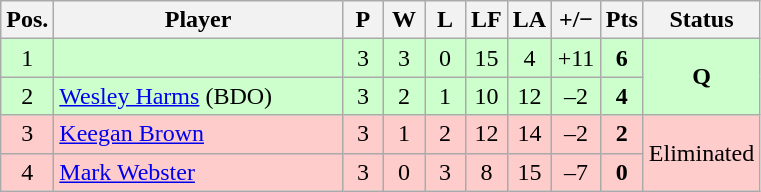<table class="wikitable" style="text-align:center; margin: 1em auto 1em auto, align:left">
<tr>
<th width=20>Pos.</th>
<th width=185>Player</th>
<th width=20>P</th>
<th width=20>W</th>
<th width=20>L</th>
<th width=20>LF</th>
<th width=20>LA</th>
<th width=25>+/−</th>
<th width=20>Pts</th>
<th width=70>Status</th>
</tr>
<tr style="background:#CCFFCC;">
<td>1</td>
<td align=left></td>
<td>3</td>
<td>3</td>
<td>0</td>
<td>15</td>
<td>4</td>
<td>+11</td>
<td><strong>6</strong></td>
<td rowspan=2><strong>Q</strong></td>
</tr>
<tr style="background:#CCFFCC;">
<td>2</td>
<td align=left> <a href='#'>Wesley Harms</a> (BDO)</td>
<td>3</td>
<td>2</td>
<td>1</td>
<td>10</td>
<td>12</td>
<td>–2</td>
<td><strong>4</strong></td>
</tr>
<tr style="background:#FFCCCC;">
<td>3</td>
<td align=left> <a href='#'>Keegan Brown</a></td>
<td>3</td>
<td>1</td>
<td>2</td>
<td>12</td>
<td>14</td>
<td>–2</td>
<td><strong>2</strong></td>
<td rowspan=2>Eliminated</td>
</tr>
<tr style="background:#FFCCCC;">
<td>4</td>
<td align=left> <a href='#'>Mark Webster</a></td>
<td>3</td>
<td>0</td>
<td>3</td>
<td>8</td>
<td>15</td>
<td>–7</td>
<td><strong>0</strong></td>
</tr>
</table>
